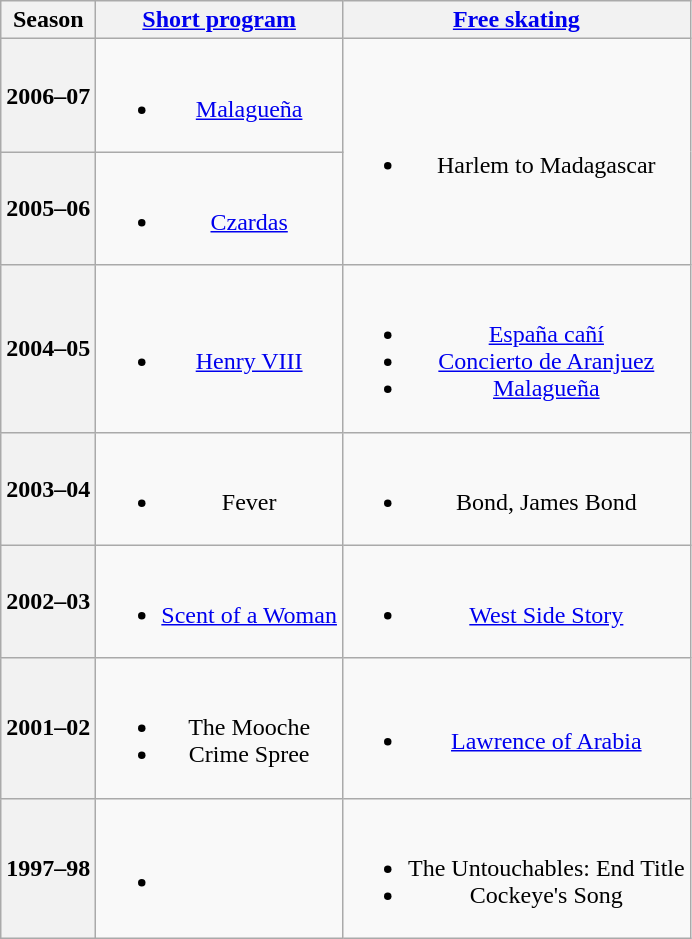<table class=wikitable style=text-align:center>
<tr>
<th>Season</th>
<th><a href='#'>Short program</a></th>
<th><a href='#'>Free skating</a></th>
</tr>
<tr>
<th>2006–07 <br> </th>
<td><br><ul><li><a href='#'>Malagueña</a> <br></li></ul></td>
<td rowspan=2><br><ul><li>Harlem to Madagascar</li></ul></td>
</tr>
<tr>
<th>2005–06 <br> </th>
<td><br><ul><li><a href='#'>Czardas</a></li></ul></td>
</tr>
<tr>
<th>2004–05 <br> </th>
<td><br><ul><li><a href='#'>Henry VIII</a> <br></li></ul></td>
<td><br><ul><li><a href='#'>España cañí</a> <br></li><li><a href='#'>Concierto de Aranjuez</a> <br></li><li><a href='#'>Malagueña</a> <br></li></ul></td>
</tr>
<tr>
<th>2003–04 <br> </th>
<td><br><ul><li>Fever</li></ul></td>
<td><br><ul><li>Bond, James Bond</li></ul></td>
</tr>
<tr>
<th>2002–03 <br> </th>
<td><br><ul><li><a href='#'>Scent of a Woman</a> <br></li></ul></td>
<td><br><ul><li><a href='#'>West Side Story</a> <br></li></ul></td>
</tr>
<tr>
<th>2001–02 <br> </th>
<td><br><ul><li>The Mooche <br></li><li>Crime Spree <br></li></ul></td>
<td><br><ul><li><a href='#'>Lawrence of Arabia</a> <br></li></ul></td>
</tr>
<tr>
<th>1997–98</th>
<td><br><ul><li></li></ul></td>
<td><br><ul><li>The Untouchables: End Title</li><li>Cockeye's Song</li></ul></td>
</tr>
</table>
